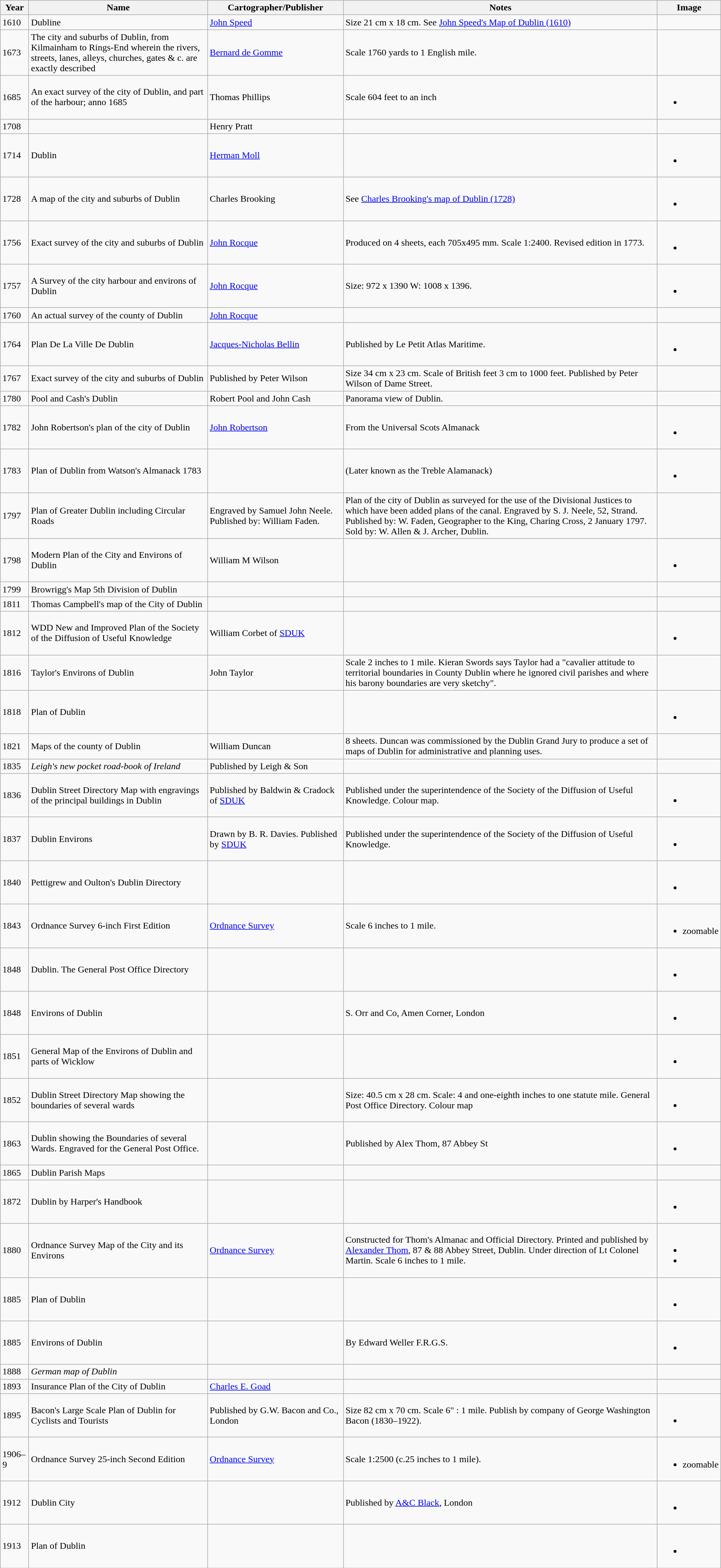<table class="wikitable sortable" |>
<tr>
<th>Year</th>
<th>Name</th>
<th>Cartographer/Publisher</th>
<th>Notes</th>
<th>Image</th>
</tr>
<tr>
<td>1610</td>
<td>Dubline</td>
<td><a href='#'>John Speed</a></td>
<td>Size 21 cm x 18 cm. See <a href='#'>John Speed's Map of Dublin (1610)</a></td>
<td></td>
</tr>
<tr>
<td>1673</td>
<td>The city and suburbs of Dublin, from Kilmainham to Rings-End wherein the rivers, streets, lanes, alleys, churches, gates & c. are exactly described</td>
<td><a href='#'>Bernard de Gomme</a></td>
<td>Scale 1760 yards to 1 English mile.</td>
<td></td>
</tr>
<tr>
<td>1685</td>
<td>An exact survey of the city of Dublin, and part of the harbour; anno 1685</td>
<td>Thomas Phillips</td>
<td>Scale 604 feet to an inch</td>
<td><br><ul><li></li></ul></td>
</tr>
<tr>
<td>1708</td>
<td></td>
<td>Henry Pratt</td>
<td></td>
<td></td>
</tr>
<tr>
<td>1714</td>
<td>Dublin</td>
<td><a href='#'>Herman Moll</a></td>
<td></td>
<td><br><ul><li></li></ul></td>
</tr>
<tr>
<td>1728</td>
<td>A map of the city and suburbs of Dublin</td>
<td>Charles Brooking</td>
<td>See <a href='#'>Charles Brooking's map of Dublin (1728)</a></td>
<td><br><ul><li></li></ul></td>
</tr>
<tr>
<td>1756</td>
<td>Exact survey of the city and suburbs of Dublin</td>
<td><a href='#'>John Rocque</a></td>
<td>Produced on 4 sheets, each 705x495 mm. Scale 1:2400. Revised edition in 1773.</td>
<td><br><ul><li></li></ul></td>
</tr>
<tr>
<td>1757</td>
<td>A Survey of the city harbour and environs of Dublin</td>
<td><a href='#'>John Rocque</a></td>
<td>Size: 972 x 1390  W: 1008 x 1396.</td>
<td><br><ul><li></li></ul></td>
</tr>
<tr>
<td>1760</td>
<td>An actual survey of the county of Dublin</td>
<td><a href='#'>John Rocque</a></td>
<td></td>
<td></td>
</tr>
<tr>
<td>1764</td>
<td>Plan De La Ville De Dublin</td>
<td><a href='#'>Jacques-Nicholas Bellin</a></td>
<td>Published by Le Petit Atlas Maritime.</td>
<td><br><ul><li></li></ul></td>
</tr>
<tr>
<td>1767</td>
<td>Exact survey of the city and suburbs of Dublin</td>
<td>Published by Peter Wilson</td>
<td>Size 34 cm x 23 cm. Scale of British feet 3 cm to 1000 feet. Published by Peter Wilson of Dame Street.</td>
<td></td>
</tr>
<tr>
<td>1780</td>
<td>Pool and Cash's Dublin</td>
<td>Robert Pool and John Cash</td>
<td>Panorama view of Dublin.</td>
<td></td>
</tr>
<tr>
<td>1782</td>
<td>John Robertson's plan of the city of Dublin</td>
<td><a href='#'>John Robertson</a></td>
<td>From the Universal Scots Almanack</td>
<td><br><ul><li></li></ul></td>
</tr>
<tr>
<td>1783</td>
<td>Plan of Dublin from Watson's Almanack 1783</td>
<td></td>
<td>(Later known as the Treble Alamanack)</td>
<td><br><ul><li></li></ul></td>
</tr>
<tr>
<td>1797</td>
<td>Plan of Greater Dublin including Circular Roads</td>
<td>Engraved by Samuel John Neele. Published by: William Faden.</td>
<td>Plan of the city of Dublin as surveyed for the use of the Divisional Justices to which have been added plans of the canal. Engraved by S. J. Neele, 52, Strand. Published by: W. Faden, Geographer to the King, Charing Cross, 2 January 1797. Sold by: W. Allen & J. Archer, Dublin.</td>
<td></td>
</tr>
<tr>
<td>1798</td>
<td>Modern Plan of the City and Environs of Dublin</td>
<td>William M Wilson</td>
<td></td>
<td><br><ul><li></li></ul></td>
</tr>
<tr>
<td>1799</td>
<td>Browrigg's Map 5th Division of Dublin</td>
<td></td>
<td></td>
<td></td>
</tr>
<tr>
<td>1811</td>
<td>Thomas Campbell's map of the City of Dublin</td>
<td></td>
<td></td>
<td></td>
</tr>
<tr>
<td>1812</td>
<td>WDD New and Improved Plan of the Society of the Diffusion of Useful Knowledge</td>
<td>William Corbet of <a href='#'>SDUK</a></td>
<td></td>
<td><br><ul><li></li></ul></td>
</tr>
<tr>
<td>1816</td>
<td>Taylor's Environs of Dublin</td>
<td>John Taylor</td>
<td>Scale 2 inches to 1 mile. Kieran Swords says Taylor had a "cavalier attitude to territorial boundaries in County Dublin where he ignored civil parishes and where his barony boundaries are very sketchy".</td>
<td></td>
</tr>
<tr>
<td>1818</td>
<td>Plan of Dublin</td>
<td></td>
<td></td>
<td><br><ul><li></li></ul></td>
</tr>
<tr>
<td>1821</td>
<td>Maps of the county of Dublin</td>
<td>William Duncan</td>
<td>8 sheets. Duncan was commissioned by the Dublin Grand Jury to produce a set of maps of Dublin for administrative and planning uses.</td>
<td></td>
</tr>
<tr>
<td>1835</td>
<td><em>Leigh's new pocket road-book of Ireland</em></td>
<td>Published by Leigh & Son</td>
<td></td>
<td></td>
</tr>
<tr>
<td>1836</td>
<td>Dublin Street Directory Map with engravings of the principal buildings in Dublin</td>
<td>Published by Baldwin & Cradock of <a href='#'>SDUK</a></td>
<td>Published under the superintendence of the Society of the Diffusion of Useful Knowledge. Colour map.</td>
<td><br><ul><li></li></ul></td>
</tr>
<tr>
<td>1837</td>
<td>Dublin Environs</td>
<td>Drawn by B. R. Davies. Published by <a href='#'>SDUK</a></td>
<td>Published under the superintendence of the Society of the Diffusion of Useful Knowledge.</td>
<td><br><ul><li></li></ul></td>
</tr>
<tr>
<td>1840</td>
<td>Pettigrew and Oulton's Dublin Directory</td>
<td></td>
<td></td>
<td><br><ul><li></li></ul></td>
</tr>
<tr>
<td>1843</td>
<td>Ordnance Survey 6-inch First Edition</td>
<td><a href='#'>Ordnance Survey</a></td>
<td>Scale 6 inches to 1 mile.</td>
<td><br><ul><li> zoomable</li></ul></td>
</tr>
<tr>
<td>1848</td>
<td>Dublin. The General Post Office Directory</td>
<td></td>
<td></td>
<td><br><ul><li></li></ul></td>
</tr>
<tr>
<td>1848</td>
<td>Environs of Dublin</td>
<td></td>
<td>S. Orr and Co, Amen Corner, London</td>
<td><br><ul><li></li></ul></td>
</tr>
<tr>
<td>1851</td>
<td>General Map of the Environs of Dublin and parts of Wicklow</td>
<td></td>
<td></td>
<td><br><ul><li></li></ul></td>
</tr>
<tr>
<td>1852</td>
<td>Dublin Street Directory Map showing the boundaries of several wards</td>
<td></td>
<td>Size: 40.5 cm x 28 cm. Scale: 4 and one-eighth inches to one statute mile. General Post Office Directory. Colour map</td>
<td><br><ul><li></li></ul></td>
</tr>
<tr>
<td>1863</td>
<td>Dublin showing the Boundaries of several Wards. Engraved for the General Post Office.</td>
<td></td>
<td>Published by Alex Thom, 87 Abbey St</td>
<td><br><ul><li></li></ul></td>
</tr>
<tr>
<td>1865</td>
<td>Dublin Parish Maps</td>
<td></td>
<td></td>
<td></td>
</tr>
<tr>
<td>1872</td>
<td>Dublin by Harper's Handbook</td>
<td></td>
<td></td>
<td><br><ul><li></li></ul></td>
</tr>
<tr>
<td>1880</td>
<td>Ordnance Survey Map of the City and its Environs</td>
<td><a href='#'>Ordnance Survey</a></td>
<td>Constructed for Thom's Almanac and Official Directory. Printed and published by <a href='#'>Alexander Thom</a>, 87 & 88 Abbey Street, Dublin. Under direction of Lt Colonel Martin. Scale 6 inches to 1 mile.</td>
<td><br><ul><li></li><li></li></ul></td>
</tr>
<tr>
<td>1885</td>
<td>Plan of Dublin</td>
<td></td>
<td></td>
<td><br><ul><li></li></ul></td>
</tr>
<tr>
<td>1885</td>
<td>Environs of Dublin</td>
<td></td>
<td>By Edward Weller F.R.G.S.</td>
<td><br><ul><li></li></ul></td>
</tr>
<tr>
<td>1888</td>
<td><em>German map of Dublin</em></td>
<td></td>
<td></td>
<td></td>
</tr>
<tr>
<td>1893</td>
<td>Insurance Plan of the City of Dublin</td>
<td><a href='#'>Charles E. Goad</a></td>
<td></td>
<td></td>
</tr>
<tr>
<td>1895</td>
<td>Bacon's Large Scale Plan of Dublin for Cyclists and Tourists</td>
<td>Published by G.W. Bacon and Co., London</td>
<td>Size 82 cm x 70 cm. Scale 6" : 1 mile. Publish by company of George Washington Bacon (1830–1922).</td>
<td><br><ul><li></li></ul></td>
</tr>
<tr>
<td>1906–9</td>
<td>Ordnance Survey 25-inch Second Edition</td>
<td><a href='#'>Ordnance Survey</a></td>
<td>Scale 1:2500 (c.25 inches to 1 mile).</td>
<td><br><ul><li> zoomable</li></ul></td>
</tr>
<tr>
<td>1912</td>
<td>Dublin City</td>
<td></td>
<td>Published by <a href='#'>A&C Black</a>, London</td>
<td><br><ul><li></li></ul></td>
</tr>
<tr>
<td>1913</td>
<td>Plan of Dublin</td>
<td></td>
<td></td>
<td><br><ul><li></li></ul></td>
</tr>
</table>
